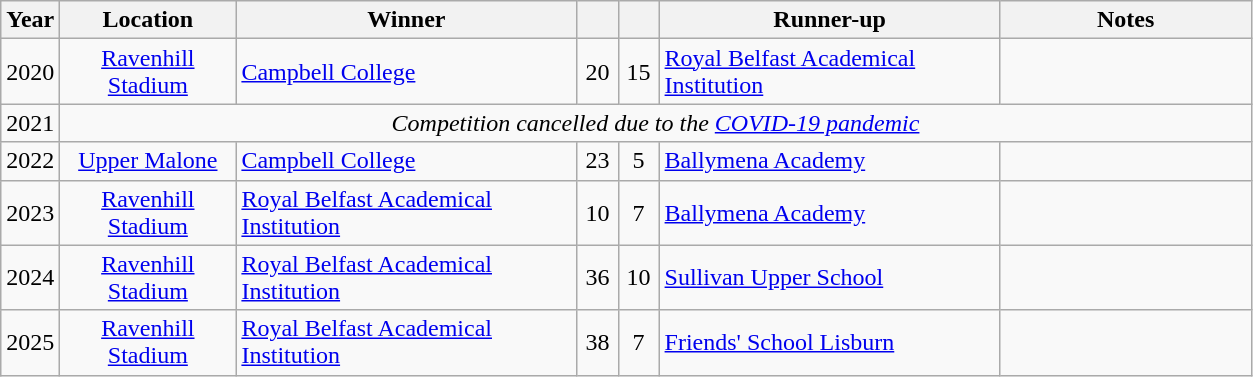<table class="wikitable">
<tr>
<th>Year</th>
<th>Location</th>
<th>Winner</th>
<th></th>
<th></th>
<th>Runner-up</th>
<th>Notes</th>
</tr>
<tr>
<td align="center">2020</td>
<td width=110 align="center"><a href='#'>Ravenhill Stadium</a></td>
<td width="220"><a href='#'>Campbell College</a></td>
<td width=20 align="center">20</td>
<td width=20 align="center">15</td>
<td width=220><a href='#'>Royal Belfast Academical Institution</a></td>
<td width=160></td>
</tr>
<tr>
<td align="center">2021</td>
<td width=110 align="center" colspan="6"><em>Competition cancelled due to the <a href='#'>COVID-19 pandemic</a></em></td>
</tr>
<tr>
<td align="center">2022</td>
<td width=110 align="center"><a href='#'>Upper Malone</a></td>
<td width=220><a href='#'>Campbell College</a></td>
<td width=20 align="center">23</td>
<td width=20 align="center">5</td>
<td width=220><a href='#'>Ballymena Academy</a></td>
<td width=160></td>
</tr>
<tr>
<td align="center">2023</td>
<td width=110 align="center"><a href='#'>Ravenhill Stadium</a></td>
<td width="220"><a href='#'>Royal Belfast Academical Institution</a></td>
<td width=20 align="center">10</td>
<td width=20 align="center">7</td>
<td width=220><a href='#'>Ballymena Academy</a></td>
<td width=160></td>
</tr>
<tr>
<td align="center">2024</td>
<td width=110 align="center"><a href='#'>Ravenhill Stadium</a></td>
<td width="220"><a href='#'>Royal Belfast Academical Institution</a></td>
<td width=20 align="center">36</td>
<td width=20 align="center">10</td>
<td width=220><a href='#'>Sullivan Upper School</a></td>
<td width=160></td>
</tr>
<tr>
<td align="center">2025</td>
<td width=110 align="center"><a href='#'>Ravenhill Stadium</a></td>
<td width="220"><a href='#'>Royal Belfast Academical Institution</a></td>
<td width=20 align="center">38</td>
<td width=20 align="center">7</td>
<td width=220><a href='#'>Friends' School Lisburn</a></td>
<td width=160></td>
</tr>
</table>
